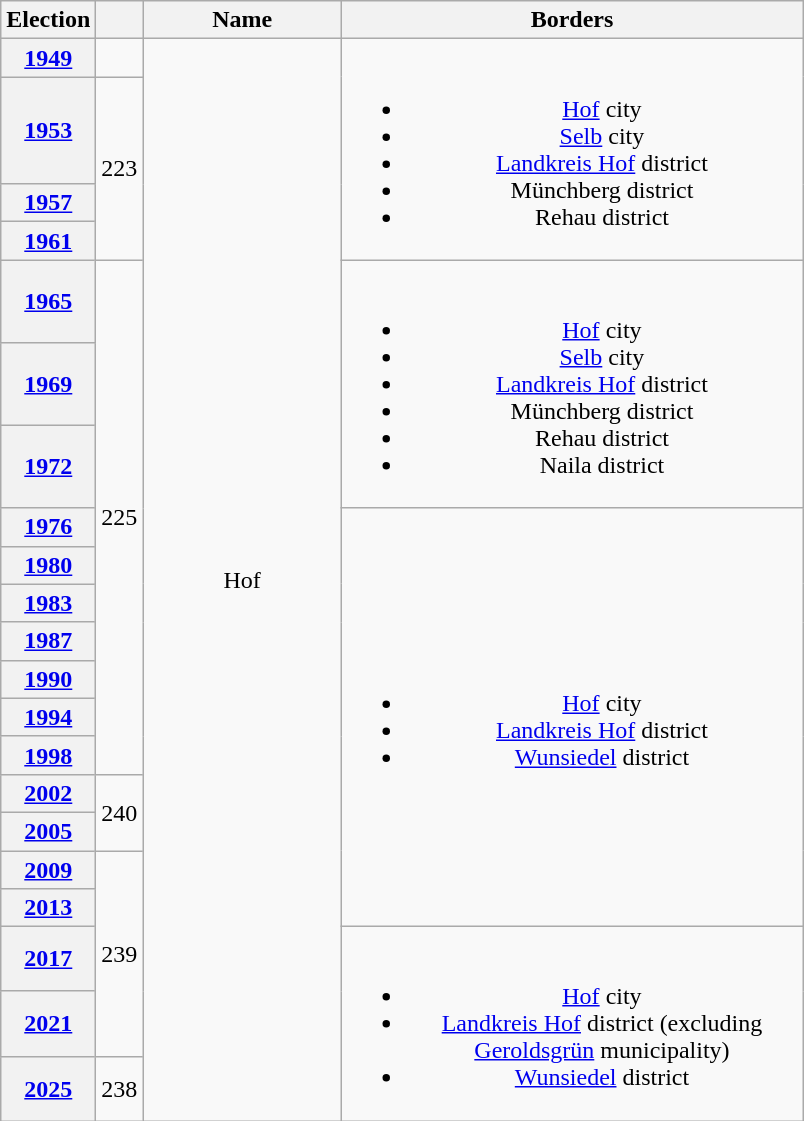<table class=wikitable style="text-align:center">
<tr>
<th>Election</th>
<th></th>
<th width=125px>Name</th>
<th width=300px>Borders</th>
</tr>
<tr>
<th><a href='#'>1949</a></th>
<td></td>
<td rowspan=21>Hof</td>
<td rowspan=4><br><ul><li><a href='#'>Hof</a> city</li><li><a href='#'>Selb</a> city</li><li><a href='#'>Landkreis Hof</a> district</li><li>Münchberg district</li><li>Rehau district</li></ul></td>
</tr>
<tr>
<th><a href='#'>1953</a></th>
<td rowspan=3>223</td>
</tr>
<tr>
<th><a href='#'>1957</a></th>
</tr>
<tr>
<th><a href='#'>1961</a></th>
</tr>
<tr>
<th><a href='#'>1965</a></th>
<td rowspan=10>225</td>
<td rowspan=3><br><ul><li><a href='#'>Hof</a> city</li><li><a href='#'>Selb</a> city</li><li><a href='#'>Landkreis Hof</a> district</li><li>Münchberg district</li><li>Rehau district</li><li>Naila district</li></ul></td>
</tr>
<tr>
<th><a href='#'>1969</a></th>
</tr>
<tr>
<th><a href='#'>1972</a></th>
</tr>
<tr>
<th><a href='#'>1976</a></th>
<td rowspan=11><br><ul><li><a href='#'>Hof</a> city</li><li><a href='#'>Landkreis Hof</a> district</li><li><a href='#'>Wunsiedel</a> district</li></ul></td>
</tr>
<tr>
<th><a href='#'>1980</a></th>
</tr>
<tr>
<th><a href='#'>1983</a></th>
</tr>
<tr>
<th><a href='#'>1987</a></th>
</tr>
<tr>
<th><a href='#'>1990</a></th>
</tr>
<tr>
<th><a href='#'>1994</a></th>
</tr>
<tr>
<th><a href='#'>1998</a></th>
</tr>
<tr>
<th><a href='#'>2002</a></th>
<td rowspan=2>240</td>
</tr>
<tr>
<th><a href='#'>2005</a></th>
</tr>
<tr>
<th><a href='#'>2009</a></th>
<td rowspan=4>239</td>
</tr>
<tr>
<th><a href='#'>2013</a></th>
</tr>
<tr>
<th><a href='#'>2017</a></th>
<td rowspan=3><br><ul><li><a href='#'>Hof</a> city</li><li><a href='#'>Landkreis Hof</a> district (excluding <a href='#'>Geroldsgrün</a> municipality)</li><li><a href='#'>Wunsiedel</a> district</li></ul></td>
</tr>
<tr>
<th><a href='#'>2021</a></th>
</tr>
<tr>
<th><a href='#'>2025</a></th>
<td>238</td>
</tr>
</table>
